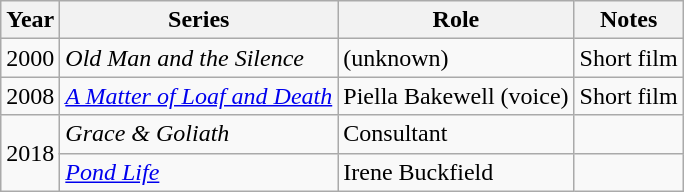<table class="wikitable">
<tr>
<th>Year</th>
<th>Series</th>
<th>Role</th>
<th>Notes</th>
</tr>
<tr>
<td>2000</td>
<td><em>Old Man and the Silence</em></td>
<td>(unknown)</td>
<td>Short film</td>
</tr>
<tr>
<td>2008</td>
<td><em><a href='#'>A Matter of Loaf and Death</a></em></td>
<td>Piella Bakewell (voice)</td>
<td>Short film</td>
</tr>
<tr>
<td rowspan=2>2018</td>
<td><em>Grace & Goliath</em></td>
<td>Consultant</td>
<td></td>
</tr>
<tr>
<td><em><a href='#'>Pond Life</a></em></td>
<td>Irene Buckfield</td>
<td></td>
</tr>
</table>
